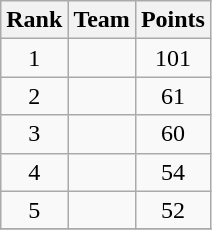<table class="wikitable">
<tr>
<th>Rank</th>
<th>Team</th>
<th>Points</th>
</tr>
<tr>
<td align=center>1</td>
<td></td>
<td align=center>101</td>
</tr>
<tr>
<td align=center>2</td>
<td></td>
<td align=center>61</td>
</tr>
<tr>
<td align=center>3</td>
<td></td>
<td align=center>60</td>
</tr>
<tr>
<td align=center>4</td>
<td></td>
<td align=center>54</td>
</tr>
<tr>
<td align=center>5</td>
<td></td>
<td align=center>52</td>
</tr>
<tr>
</tr>
</table>
